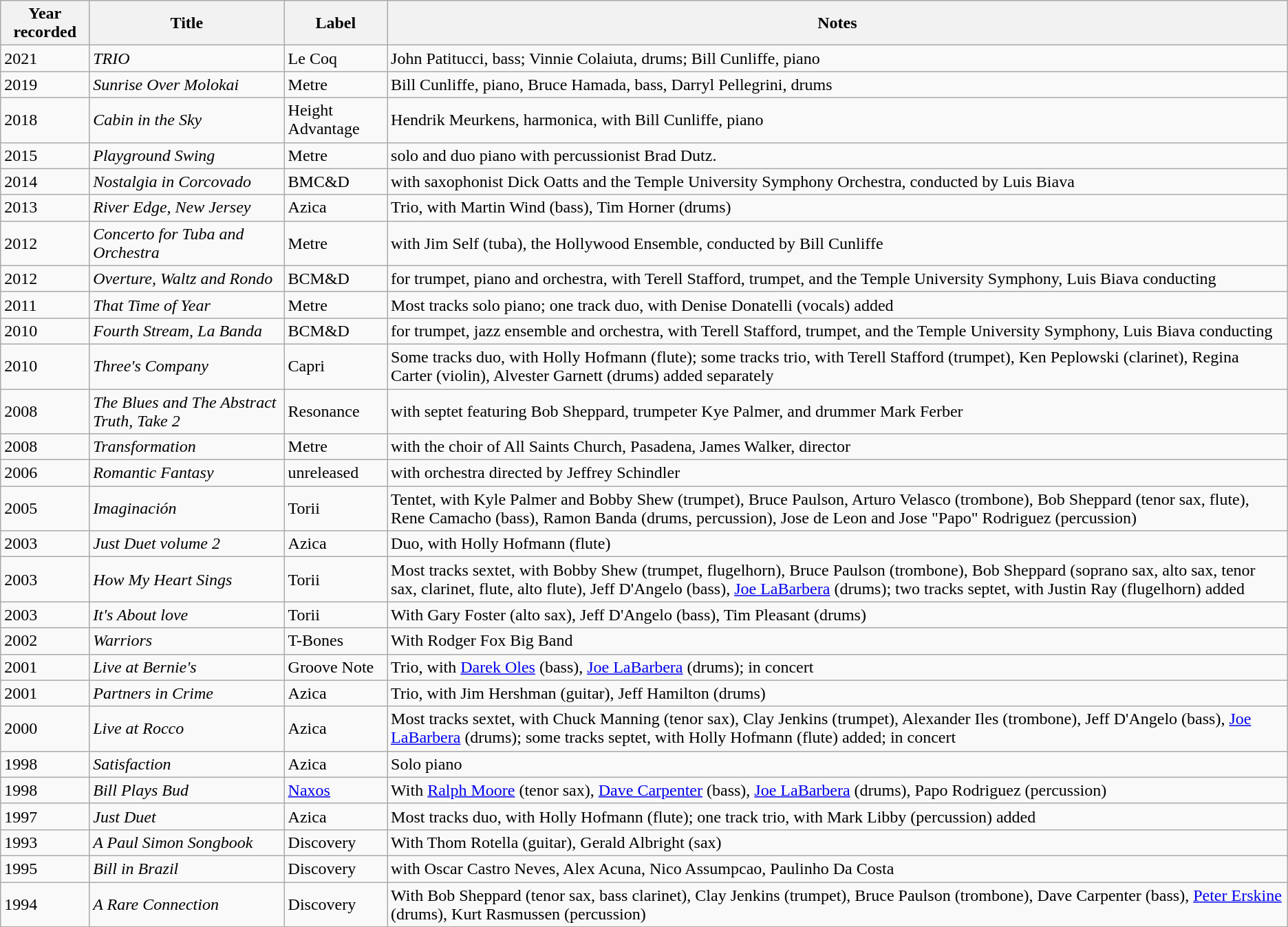<table class="wikitable sortable">
<tr>
<th>Year recorded</th>
<th>Title</th>
<th>Label</th>
<th>Notes</th>
</tr>
<tr>
<td>2021</td>
<td><em>TRIO</em></td>
<td>Le Coq</td>
<td>John Patitucci, bass; Vinnie Colaiuta, drums; Bill Cunliffe, piano</td>
</tr>
<tr>
<td>2019</td>
<td><em>Sunrise Over Molokai</em></td>
<td>Metre</td>
<td>Bill Cunliffe, piano, Bruce Hamada, bass, Darryl Pellegrini, drums</td>
</tr>
<tr>
<td>2018</td>
<td><em>Cabin in the Sky</em></td>
<td>Height Advantage</td>
<td>Hendrik Meurkens, harmonica, with Bill Cunliffe, piano</td>
</tr>
<tr>
<td>2015</td>
<td><em>Playground Swing</em></td>
<td>Metre</td>
<td>solo and duo piano with percussionist Brad Dutz.</td>
</tr>
<tr>
<td>2014</td>
<td><em>Nostalgia in Corcovado</em></td>
<td>BMC&D</td>
<td>with saxophonist Dick Oatts and the Temple University Symphony Orchestra, conducted by Luis Biava</td>
</tr>
<tr>
<td>2013</td>
<td><em>River Edge, New Jersey</em></td>
<td>Azica</td>
<td>Trio, with Martin Wind (bass), Tim Horner (drums)</td>
</tr>
<tr>
<td>2012</td>
<td><em>Concerto for Tuba and Orchestra</em></td>
<td>Metre</td>
<td>with Jim Self (tuba), the Hollywood Ensemble, conducted by Bill Cunliffe</td>
</tr>
<tr>
<td>2012</td>
<td><em>Overture, Waltz and Rondo</em></td>
<td>BCM&D</td>
<td>for trumpet, piano and orchestra, with Terell Stafford, trumpet, and the Temple University Symphony, Luis Biava conducting</td>
</tr>
<tr>
<td>2011</td>
<td><em>That Time of Year</em></td>
<td>Metre</td>
<td>Most tracks solo piano; one track duo, with Denise Donatelli (vocals) added</td>
</tr>
<tr>
<td>2010</td>
<td><em>Fourth Stream, La Banda</em></td>
<td>BCM&D</td>
<td>for trumpet, jazz ensemble and orchestra, with Terell Stafford, trumpet, and the Temple University Symphony, Luis Biava conducting</td>
</tr>
<tr>
<td>2010</td>
<td><em>Three's Company</em></td>
<td>Capri</td>
<td>Some tracks duo, with Holly Hofmann (flute); some tracks trio, with Terell Stafford (trumpet), Ken Peplowski (clarinet), Regina Carter (violin), Alvester Garnett (drums) added separately</td>
</tr>
<tr>
<td>2008</td>
<td><em>The Blues and The Abstract Truth, Take 2</em></td>
<td>Resonance</td>
<td>with septet featuring Bob Sheppard, trumpeter Kye Palmer, and drummer Mark Ferber</td>
</tr>
<tr>
<td>2008</td>
<td><em>Transformation</em></td>
<td>Metre</td>
<td>with the choir of All Saints Church, Pasadena, James Walker, director</td>
</tr>
<tr>
<td>2006</td>
<td><em>Romantic Fantasy</em></td>
<td>unreleased</td>
<td>with orchestra directed by Jeffrey Schindler</td>
</tr>
<tr>
<td>2005</td>
<td><em>Imaginación</em></td>
<td>Torii</td>
<td>Tentet, with Kyle Palmer and Bobby Shew (trumpet), Bruce Paulson, Arturo Velasco (trombone), Bob Sheppard (tenor sax, flute), Rene Camacho (bass), Ramon Banda (drums, percussion), Jose de Leon and Jose "Papo" Rodriguez (percussion)</td>
</tr>
<tr>
<td>2003</td>
<td><em>Just Duet volume 2</em></td>
<td>Azica</td>
<td>Duo, with Holly Hofmann (flute)</td>
</tr>
<tr>
<td>2003</td>
<td><em>How My Heart Sings</em></td>
<td>Torii</td>
<td>Most tracks sextet, with Bobby Shew (trumpet, flugelhorn), Bruce Paulson (trombone), Bob Sheppard (soprano sax, alto sax, tenor sax, clarinet, flute, alto flute), Jeff D'Angelo (bass), <a href='#'>Joe LaBarbera</a> (drums); two tracks septet, with Justin Ray (flugelhorn) added</td>
</tr>
<tr>
<td>2003</td>
<td><em>It's About love</em></td>
<td>Torii</td>
<td>With Gary Foster (alto sax), Jeff D'Angelo (bass), Tim Pleasant (drums)</td>
</tr>
<tr>
<td>2002</td>
<td><em>Warriors</em></td>
<td>T-Bones</td>
<td>With Rodger Fox Big Band</td>
</tr>
<tr>
<td>2001</td>
<td><em>Live at Bernie's</em></td>
<td>Groove Note</td>
<td>Trio, with <a href='#'>Darek Oles</a> (bass), <a href='#'>Joe LaBarbera</a> (drums); in concert</td>
</tr>
<tr>
<td>2001</td>
<td><em>Partners in Crime</em></td>
<td>Azica</td>
<td>Trio, with Jim Hershman (guitar), Jeff Hamilton (drums)</td>
</tr>
<tr>
<td>2000</td>
<td><em>Live at Rocco</em></td>
<td>Azica</td>
<td>Most tracks sextet, with Chuck Manning (tenor sax), Clay Jenkins (trumpet), Alexander Iles (trombone), Jeff D'Angelo (bass), <a href='#'>Joe LaBarbera</a> (drums); some tracks septet, with Holly Hofmann (flute) added; in concert</td>
</tr>
<tr>
<td>1998</td>
<td><em>Satisfaction</em></td>
<td>Azica</td>
<td>Solo piano</td>
</tr>
<tr>
<td>1998</td>
<td><em>Bill Plays Bud</em></td>
<td><a href='#'>Naxos</a></td>
<td>With <a href='#'>Ralph Moore</a> (tenor sax), <a href='#'>Dave Carpenter</a> (bass), <a href='#'>Joe LaBarbera</a> (drums), Papo Rodriguez (percussion)</td>
</tr>
<tr>
<td>1997</td>
<td><em>Just Duet</em></td>
<td>Azica</td>
<td>Most tracks duo, with Holly Hofmann (flute); one track trio, with Mark Libby (percussion) added</td>
</tr>
<tr>
<td>1993</td>
<td><em>A Paul Simon Songbook</em></td>
<td>Discovery</td>
<td>With Thom Rotella (guitar), Gerald Albright (sax)</td>
</tr>
<tr>
<td>1995</td>
<td><em>Bill in Brazil</em></td>
<td>Discovery</td>
<td>with Oscar Castro Neves, Alex Acuna, Nico Assumpcao, Paulinho Da Costa</td>
</tr>
<tr>
<td>1994</td>
<td><em>A Rare Connection</em></td>
<td>Discovery</td>
<td>With Bob Sheppard (tenor sax, bass clarinet), Clay Jenkins (trumpet), Bruce Paulson (trombone), Dave Carpenter (bass), <a href='#'>Peter Erskine</a> (drums), Kurt Rasmussen (percussion)</td>
</tr>
</table>
